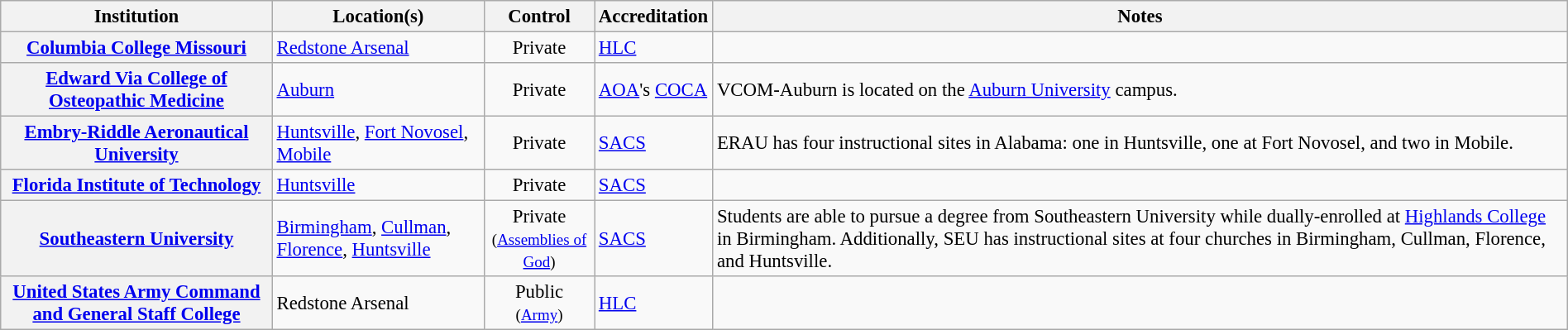<table class="wikitable sortable plainrowheaders" style="text-align:left; width:100%; font-size:95%">
<tr>
<th scope="col">Institution</th>
<th scope="col">Location(s)</th>
<th scope="col">Control</th>
<th scope="col">Accreditation</th>
<th scope="col">Notes</th>
</tr>
<tr>
<th scope="row"><a href='#'>Columbia College Missouri</a></th>
<td><a href='#'>Redstone Arsenal</a></td>
<td style="text-align:center;">Private</td>
<td><a href='#'>HLC</a></td>
<td></td>
</tr>
<tr>
<th scope="row"><a href='#'>Edward Via College of Osteopathic Medicine</a></th>
<td><a href='#'>Auburn</a></td>
<td style="text-align:center;">Private</td>
<td><a href='#'>AOA</a>'s <a href='#'>COCA</a></td>
<td>VCOM-Auburn is located on the <a href='#'>Auburn University</a> campus.</td>
</tr>
<tr>
<th scope="row"><a href='#'>Embry-Riddle Aeronautical University</a></th>
<td><a href='#'>Huntsville</a>, <a href='#'>Fort Novosel</a>, <a href='#'>Mobile</a></td>
<td style="text-align:center;">Private</td>
<td><a href='#'>SACS</a></td>
<td>ERAU has four instructional sites in Alabama: one in Huntsville, one at Fort Novosel, and two in Mobile.</td>
</tr>
<tr>
<th scope="row"><a href='#'>Florida Institute of Technology</a></th>
<td><a href='#'>Huntsville</a></td>
<td style="text-align:center;">Private</td>
<td><a href='#'>SACS</a></td>
<td></td>
</tr>
<tr>
<th scope="row"><a href='#'>Southeastern University</a></th>
<td><a href='#'>Birmingham</a>, <a href='#'>Cullman</a>, <a href='#'>Florence</a>, <a href='#'>Huntsville</a></td>
<td style="text-align:center;">Private<br><small>(<a href='#'>Assemblies of God</a>)</small></td>
<td><a href='#'>SACS</a></td>
<td>Students are able to pursue a degree from Southeastern University while dually-enrolled at <a href='#'>Highlands College</a> in Birmingham. Additionally, SEU has instructional sites at four churches in Birmingham, Cullman, Florence, and Huntsville.</td>
</tr>
<tr>
<th scope="row"><a href='#'>United States Army Command and General Staff College</a></th>
<td>Redstone Arsenal</td>
<td style="text-align:center;">Public<br><small>(<a href='#'>Army</a>)</small></td>
<td><a href='#'>HLC</a></td>
<td></td>
</tr>
</table>
